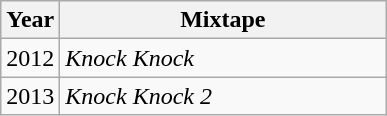<table class="wikitable">
<tr>
<th align="center" width="10">Year</th>
<th align="center" width="210">Mixtape</th>
</tr>
<tr>
<td style="text-align:center;">2012</td>
<td><em>Knock Knock</em></td>
</tr>
<tr>
<td style="text-align:center;">2013</td>
<td><em>Knock Knock 2</em></td>
</tr>
</table>
